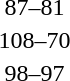<table style="text-align:center">
<tr>
<th width=200></th>
<th width=100></th>
<th width=200></th>
</tr>
<tr>
<td align=right><strong></strong></td>
<td align=center>87–81</td>
<td align=left></td>
</tr>
<tr>
<td align=right><strong></strong></td>
<td align=center>108–70</td>
<td align=left></td>
</tr>
<tr>
<td align=right><strong></strong></td>
<td align=center>98–97</td>
<td align=left></td>
</tr>
</table>
